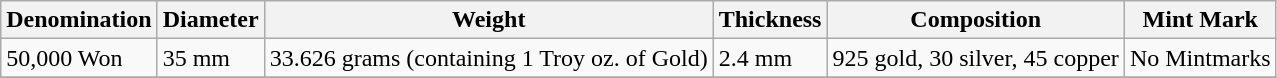<table class="wikitable sortable">
<tr>
<th>Denomination</th>
<th>Diameter</th>
<th>Weight</th>
<th>Thickness</th>
<th>Composition</th>
<th>Mint Mark</th>
</tr>
<tr>
<td>50,000 Won</td>
<td>35 mm</td>
<td>33.626 grams (containing 1 Troy oz. of Gold)</td>
<td>2.4 mm</td>
<td>925 gold, 30 silver, 45 copper</td>
<td>No Mintmarks</td>
</tr>
<tr>
</tr>
</table>
